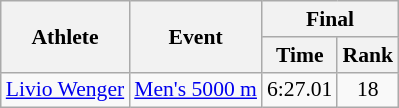<table class="wikitable" style="font-size:90%">
<tr>
<th rowspan=2>Athlete</th>
<th rowspan=2>Event</th>
<th colspan=2>Final</th>
</tr>
<tr>
<th>Time</th>
<th>Rank</th>
</tr>
<tr align=center>
<td align=left><a href='#'>Livio Wenger</a></td>
<td align=left><a href='#'>Men's 5000 m</a></td>
<td>6:27.01</td>
<td>18</td>
</tr>
</table>
